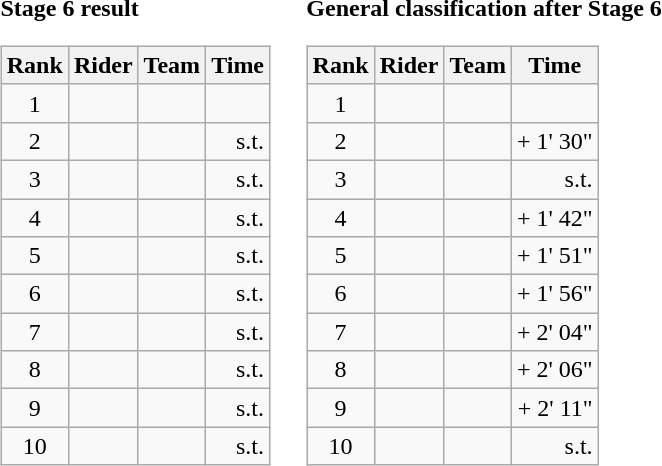<table>
<tr>
<td><strong>Stage 6 result</strong><br><table class="wikitable">
<tr>
<th scope="col">Rank</th>
<th scope="col">Rider</th>
<th scope="col">Team</th>
<th scope="col">Time</th>
</tr>
<tr>
<td style="text-align:center;">1</td>
<td></td>
<td></td>
<td style="text-align:right;"></td>
</tr>
<tr>
<td style="text-align:center;">2</td>
<td></td>
<td></td>
<td style="text-align:right;">s.t.</td>
</tr>
<tr>
<td style="text-align:center;">3</td>
<td></td>
<td></td>
<td style="text-align:right;">s.t.</td>
</tr>
<tr>
<td style="text-align:center;">4</td>
<td></td>
<td></td>
<td style="text-align:right;">s.t.</td>
</tr>
<tr>
<td style="text-align:center;">5</td>
<td></td>
<td></td>
<td style="text-align:right;">s.t.</td>
</tr>
<tr>
<td style="text-align:center;">6</td>
<td></td>
<td></td>
<td style="text-align:right;">s.t.</td>
</tr>
<tr>
<td style="text-align:center;">7</td>
<td></td>
<td></td>
<td style="text-align:right;">s.t.</td>
</tr>
<tr>
<td style="text-align:center;">8</td>
<td></td>
<td></td>
<td style="text-align:right;">s.t.</td>
</tr>
<tr>
<td style="text-align:center;">9</td>
<td></td>
<td></td>
<td style="text-align:right;">s.t.</td>
</tr>
<tr>
<td style="text-align:center;">10</td>
<td></td>
<td></td>
<td style="text-align:right;">s.t.</td>
</tr>
</table>
</td>
<td></td>
<td><strong>General classification after Stage 6</strong><br><table class="wikitable">
<tr>
<th scope="col">Rank</th>
<th scope="col">Rider</th>
<th scope="col">Team</th>
<th scope="col">Time</th>
</tr>
<tr>
<td style="text-align:center;">1</td>
<td></td>
<td></td>
<td style="text-align:right;"></td>
</tr>
<tr>
<td style="text-align:center;">2</td>
<td></td>
<td></td>
<td style="text-align:right;">+ 1' 30"</td>
</tr>
<tr>
<td style="text-align:center;">3</td>
<td></td>
<td></td>
<td style="text-align:right;">s.t.</td>
</tr>
<tr>
<td style="text-align:center;">4</td>
<td></td>
<td></td>
<td style="text-align:right;">+ 1' 42"</td>
</tr>
<tr>
<td style="text-align:center;">5</td>
<td></td>
<td></td>
<td style="text-align:right;">+ 1' 51"</td>
</tr>
<tr>
<td style="text-align:center;">6</td>
<td></td>
<td></td>
<td style="text-align:right;">+ 1' 56"</td>
</tr>
<tr>
<td style="text-align:center;">7</td>
<td></td>
<td></td>
<td style="text-align:right;">+ 2' 04"</td>
</tr>
<tr>
<td style="text-align:center;">8</td>
<td></td>
<td></td>
<td style="text-align:right;">+ 2' 06"</td>
</tr>
<tr>
<td style="text-align:center;">9</td>
<td></td>
<td></td>
<td style="text-align:right;">+ 2' 11"</td>
</tr>
<tr>
<td style="text-align:center;">10</td>
<td></td>
<td></td>
<td style="text-align:right;">s.t.</td>
</tr>
</table>
</td>
</tr>
</table>
